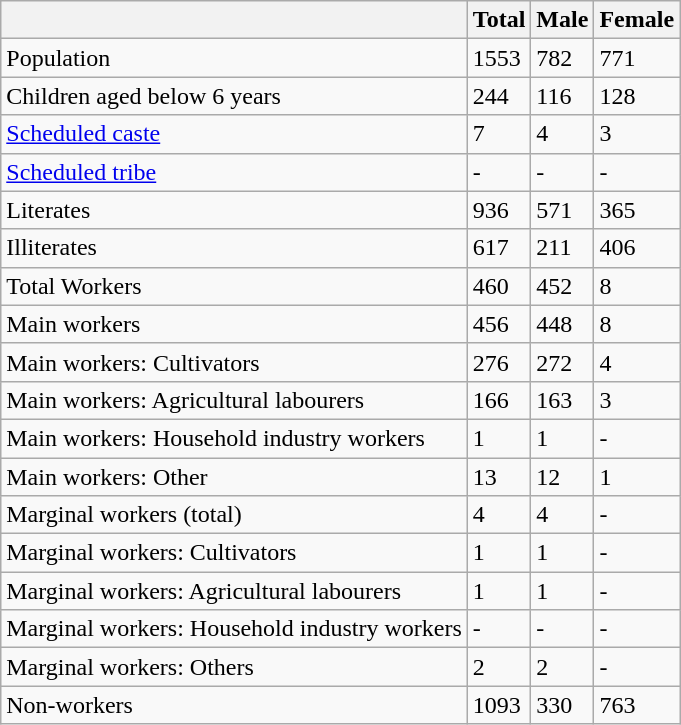<table class="wikitable sortable">
<tr>
<th></th>
<th>Total</th>
<th>Male</th>
<th>Female</th>
</tr>
<tr>
<td>Population</td>
<td>1553</td>
<td>782</td>
<td>771</td>
</tr>
<tr>
<td>Children aged below 6 years</td>
<td>244</td>
<td>116</td>
<td>128</td>
</tr>
<tr>
<td><a href='#'>Scheduled caste</a></td>
<td>7</td>
<td>4</td>
<td>3</td>
</tr>
<tr>
<td><a href='#'>Scheduled tribe</a></td>
<td>-</td>
<td>-</td>
<td>-</td>
</tr>
<tr>
<td>Literates</td>
<td>936</td>
<td>571</td>
<td>365</td>
</tr>
<tr>
<td>Illiterates</td>
<td>617</td>
<td>211</td>
<td>406</td>
</tr>
<tr>
<td>Total Workers</td>
<td>460</td>
<td>452</td>
<td>8</td>
</tr>
<tr>
<td>Main workers</td>
<td>456</td>
<td>448</td>
<td>8</td>
</tr>
<tr>
<td>Main workers: Cultivators</td>
<td>276</td>
<td>272</td>
<td>4</td>
</tr>
<tr>
<td>Main workers: Agricultural labourers</td>
<td>166</td>
<td>163</td>
<td>3</td>
</tr>
<tr>
<td>Main workers: Household industry workers</td>
<td>1</td>
<td>1</td>
<td>-</td>
</tr>
<tr>
<td>Main workers: Other</td>
<td>13</td>
<td>12</td>
<td>1</td>
</tr>
<tr>
<td>Marginal workers (total)</td>
<td>4</td>
<td>4</td>
<td>-</td>
</tr>
<tr>
<td>Marginal workers: Cultivators</td>
<td>1</td>
<td>1</td>
<td>-</td>
</tr>
<tr>
<td>Marginal workers: Agricultural labourers</td>
<td>1</td>
<td>1</td>
<td>-</td>
</tr>
<tr>
<td>Marginal workers: Household industry workers</td>
<td>-</td>
<td>-</td>
<td>-</td>
</tr>
<tr>
<td>Marginal workers: Others</td>
<td>2</td>
<td>2</td>
<td>-</td>
</tr>
<tr>
<td>Non-workers</td>
<td>1093</td>
<td>330</td>
<td>763</td>
</tr>
</table>
